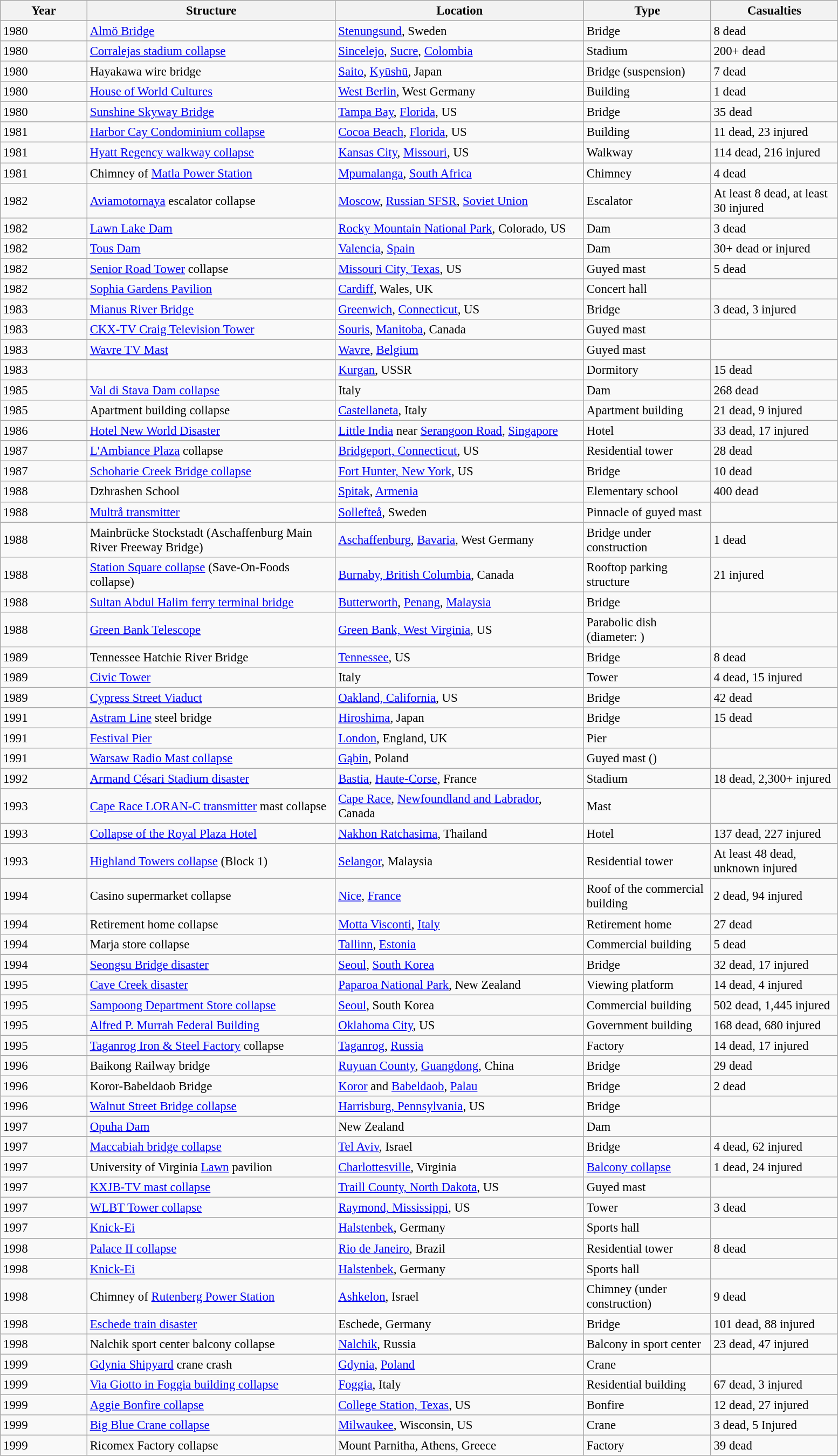<table class="wikitable sortable" style="font-size:95%;">
<tr>
<th width=100>Year</th>
<th width=300>Structure</th>
<th width=300>Location</th>
<th width=150>Type</th>
<th width=150 data-sort-type="number">Casualties</th>
</tr>
<tr>
<td>1980</td>
<td><a href='#'>Almö Bridge</a></td>
<td><a href='#'>Stenungsund</a>, Sweden</td>
<td>Bridge</td>
<td>8 dead</td>
</tr>
<tr>
<td>1980</td>
<td><a href='#'>Corralejas stadium collapse</a></td>
<td><a href='#'>Sincelejo</a>, <a href='#'>Sucre</a>, <a href='#'>Colombia</a></td>
<td>Stadium</td>
<td>200+ dead</td>
</tr>
<tr>
<td>1980</td>
<td>Hayakawa wire bridge</td>
<td><a href='#'>Saito</a>, <a href='#'>Kyūshū</a>, Japan</td>
<td>Bridge (suspension)</td>
<td>7 dead</td>
</tr>
<tr>
<td>1980</td>
<td><a href='#'>House of World Cultures</a></td>
<td><a href='#'>West Berlin</a>, West Germany</td>
<td>Building</td>
<td>1 dead</td>
</tr>
<tr>
<td>1980</td>
<td><a href='#'>Sunshine Skyway Bridge</a></td>
<td><a href='#'>Tampa Bay</a>, <a href='#'>Florida</a>, US</td>
<td>Bridge</td>
<td>35 dead</td>
</tr>
<tr>
<td>1981</td>
<td><a href='#'>Harbor Cay Condominium collapse</a></td>
<td><a href='#'>Cocoa Beach</a>, <a href='#'>Florida</a>, US</td>
<td>Building</td>
<td>11 dead, 23 injured</td>
</tr>
<tr>
<td>1981</td>
<td><a href='#'>Hyatt Regency walkway collapse</a></td>
<td><a href='#'>Kansas City</a>, <a href='#'>Missouri</a>, US</td>
<td>Walkway</td>
<td>114 dead, 216 injured</td>
</tr>
<tr>
<td>1981</td>
<td>Chimney of <a href='#'>Matla Power Station</a></td>
<td><a href='#'>Mpumalanga</a>, <a href='#'>South Africa</a></td>
<td>Chimney</td>
<td>4 dead</td>
</tr>
<tr>
<td>1982</td>
<td><a href='#'>Aviamotornaya</a> escalator collapse</td>
<td><a href='#'>Moscow</a>, <a href='#'>Russian SFSR</a>, <a href='#'>Soviet Union</a></td>
<td>Escalator</td>
<td data-sort-value="8">At least 8 dead, at least 30 injured</td>
</tr>
<tr>
<td>1982</td>
<td><a href='#'>Lawn Lake Dam</a></td>
<td><a href='#'>Rocky Mountain National Park</a>, Colorado, US</td>
<td>Dam</td>
<td>3 dead</td>
</tr>
<tr>
<td>1982</td>
<td><a href='#'>Tous Dam</a></td>
<td><a href='#'>Valencia</a>, <a href='#'>Spain</a></td>
<td>Dam</td>
<td>30+ dead or injured</td>
</tr>
<tr>
<td>1982</td>
<td><a href='#'>Senior Road Tower</a> collapse</td>
<td><a href='#'>Missouri City, Texas</a>, US</td>
<td>Guyed mast</td>
<td>5 dead</td>
</tr>
<tr>
<td>1982</td>
<td><a href='#'>Sophia Gardens Pavilion</a></td>
<td><a href='#'>Cardiff</a>, Wales, UK</td>
<td>Concert hall</td>
<td></td>
</tr>
<tr>
<td>1983</td>
<td><a href='#'>Mianus River Bridge</a></td>
<td><a href='#'>Greenwich</a>, <a href='#'>Connecticut</a>, US</td>
<td>Bridge</td>
<td>3 dead, 3 injured</td>
</tr>
<tr>
<td>1983</td>
<td><a href='#'>CKX-TV Craig Television Tower</a></td>
<td><a href='#'>Souris</a>, <a href='#'>Manitoba</a>, Canada</td>
<td>Guyed mast</td>
<td></td>
</tr>
<tr>
<td>1983</td>
<td><a href='#'>Wavre TV Mast</a></td>
<td><a href='#'>Wavre</a>, <a href='#'>Belgium</a></td>
<td>Guyed mast</td>
<td></td>
</tr>
<tr>
<td>1983</td>
<td></td>
<td><a href='#'>Kurgan</a>, USSR</td>
<td>Dormitory</td>
<td>15 dead</td>
</tr>
<tr>
<td>1985</td>
<td><a href='#'>Val di Stava Dam collapse</a></td>
<td>Italy</td>
<td>Dam</td>
<td>268 dead</td>
</tr>
<tr>
<td>1985</td>
<td>Apartment building collapse</td>
<td><a href='#'>Castellaneta</a>, Italy</td>
<td>Apartment building</td>
<td>21 dead, 9 injured</td>
</tr>
<tr>
<td>1986</td>
<td><a href='#'>Hotel New World Disaster</a></td>
<td><a href='#'>Little India</a> near <a href='#'>Serangoon Road</a>, <a href='#'>Singapore</a></td>
<td>Hotel</td>
<td>33 dead, 17 injured</td>
</tr>
<tr>
<td>1987</td>
<td><a href='#'>L'Ambiance Plaza</a> collapse</td>
<td><a href='#'>Bridgeport, Connecticut</a>, US</td>
<td>Residential tower</td>
<td>28 dead</td>
</tr>
<tr>
<td>1987</td>
<td><a href='#'>Schoharie Creek Bridge collapse</a></td>
<td><a href='#'>Fort Hunter, New York</a>, US</td>
<td>Bridge</td>
<td>10 dead</td>
</tr>
<tr>
<td>1988</td>
<td>Dzhrashen School</td>
<td><a href='#'>Spitak</a>, <a href='#'>Armenia</a></td>
<td>Elementary school</td>
<td>400 dead</td>
</tr>
<tr>
<td>1988</td>
<td><a href='#'>Multrå transmitter</a></td>
<td><a href='#'>Sollefteå</a>, Sweden</td>
<td>Pinnacle of guyed mast</td>
<td></td>
</tr>
<tr>
<td>1988</td>
<td>Mainbrücke Stockstadt (Aschaffenburg Main River Freeway Bridge)</td>
<td><a href='#'>Aschaffenburg</a>, <a href='#'>Bavaria</a>, West Germany</td>
<td>Bridge under construction</td>
<td>1 dead</td>
</tr>
<tr>
<td>1988</td>
<td><a href='#'>Station Square collapse</a> (Save-On-Foods collapse)</td>
<td><a href='#'>Burnaby, British Columbia</a>, Canada</td>
<td>Rooftop parking structure</td>
<td>21 injured</td>
</tr>
<tr>
<td>1988</td>
<td><a href='#'>Sultan Abdul Halim ferry terminal bridge</a></td>
<td><a href='#'>Butterworth</a>, <a href='#'>Penang</a>, <a href='#'>Malaysia</a></td>
<td>Bridge</td>
<td></td>
</tr>
<tr>
<td>1988</td>
<td><a href='#'>Green Bank Telescope</a></td>
<td><a href='#'>Green Bank, West Virginia</a>, US</td>
<td>Parabolic dish (diameter: )</td>
<td></td>
</tr>
<tr>
<td>1989</td>
<td>Tennessee Hatchie River Bridge</td>
<td><a href='#'>Tennessee</a>, US</td>
<td>Bridge</td>
<td>8 dead</td>
</tr>
<tr>
<td>1989</td>
<td><a href='#'>Civic Tower</a></td>
<td>Italy</td>
<td>Tower</td>
<td>4 dead, 15 injured</td>
</tr>
<tr>
<td>1989</td>
<td><a href='#'>Cypress Street Viaduct</a></td>
<td><a href='#'>Oakland, California</a>, US</td>
<td>Bridge</td>
<td>42 dead</td>
</tr>
<tr>
<td>1991</td>
<td><a href='#'>Astram Line</a> steel bridge</td>
<td><a href='#'>Hiroshima</a>, Japan</td>
<td>Bridge</td>
<td>15 dead</td>
</tr>
<tr>
<td>1991</td>
<td><a href='#'>Festival Pier</a></td>
<td><a href='#'>London</a>, England, UK</td>
<td>Pier</td>
<td></td>
</tr>
<tr>
<td>1991</td>
<td><a href='#'>Warsaw Radio Mast collapse</a></td>
<td><a href='#'>Gąbin</a>, Poland</td>
<td>Guyed mast ()</td>
<td></td>
</tr>
<tr>
<td>1992</td>
<td><a href='#'>Armand Césari Stadium disaster</a></td>
<td><a href='#'>Bastia</a>, <a href='#'>Haute-Corse</a>, France</td>
<td>Stadium</td>
<td>18 dead, 2,300+ injured</td>
</tr>
<tr>
<td>1993</td>
<td><a href='#'>Cape Race LORAN-C transmitter</a> mast collapse</td>
<td><a href='#'>Cape Race</a>, <a href='#'>Newfoundland and Labrador</a>, Canada</td>
<td>Mast</td>
<td></td>
</tr>
<tr>
<td>1993</td>
<td><a href='#'>Collapse of the Royal Plaza Hotel</a></td>
<td><a href='#'>Nakhon Ratchasima</a>, Thailand</td>
<td>Hotel</td>
<td>137 dead, 227 injured</td>
</tr>
<tr>
<td>1993</td>
<td><a href='#'>Highland Towers collapse</a> (Block 1)</td>
<td><a href='#'>Selangor</a>, Malaysia</td>
<td>Residential tower</td>
<td data-sort-value="48">At least 48 dead, unknown injured</td>
</tr>
<tr>
<td>1994</td>
<td>Casino supermarket collapse</td>
<td><a href='#'>Nice</a>, <a href='#'>France</a></td>
<td>Roof of the commercial building</td>
<td>2 dead, 94 injured</td>
</tr>
<tr>
<td>1994</td>
<td>Retirement home collapse</td>
<td><a href='#'>Motta Visconti</a>, <a href='#'>Italy</a></td>
<td>Retirement home</td>
<td>27 dead</td>
</tr>
<tr>
<td>1994</td>
<td>Marja store collapse</td>
<td><a href='#'>Tallinn</a>, <a href='#'>Estonia</a></td>
<td>Commercial building</td>
<td>5 dead</td>
</tr>
<tr>
<td>1994</td>
<td><a href='#'>Seongsu Bridge disaster</a></td>
<td><a href='#'>Seoul</a>, <a href='#'>South Korea</a></td>
<td>Bridge</td>
<td>32 dead, 17 injured</td>
</tr>
<tr>
<td>1995</td>
<td><a href='#'>Cave Creek disaster</a></td>
<td><a href='#'>Paparoa National Park</a>, New Zealand</td>
<td>Viewing platform</td>
<td>14 dead, 4 injured</td>
</tr>
<tr>
<td>1995</td>
<td><a href='#'>Sampoong Department Store collapse</a></td>
<td><a href='#'>Seoul</a>, South Korea</td>
<td>Commercial building</td>
<td>502 dead, 1,445 injured</td>
</tr>
<tr>
<td>1995</td>
<td><a href='#'>Alfred P. Murrah Federal Building</a></td>
<td><a href='#'>Oklahoma City</a>, US</td>
<td>Government building</td>
<td>168 dead, 680 injured</td>
</tr>
<tr>
<td>1995</td>
<td><a href='#'>Taganrog Iron & Steel Factory</a> collapse</td>
<td><a href='#'>Taganrog</a>, <a href='#'>Russia</a></td>
<td>Factory</td>
<td>14 dead, 17 injured</td>
</tr>
<tr>
<td>1996</td>
<td>Baikong Railway bridge</td>
<td><a href='#'>Ruyuan County</a>, <a href='#'>Guangdong</a>, China</td>
<td>Bridge</td>
<td>29 dead</td>
</tr>
<tr>
<td>1996</td>
<td>Koror-Babeldaob Bridge</td>
<td><a href='#'>Koror</a> and <a href='#'>Babeldaob</a>, <a href='#'>Palau</a></td>
<td>Bridge</td>
<td>2 dead</td>
</tr>
<tr>
<td>1996</td>
<td><a href='#'>Walnut Street Bridge collapse</a></td>
<td><a href='#'>Harrisburg, Pennsylvania</a>, US</td>
<td>Bridge</td>
<td></td>
</tr>
<tr>
<td>1997</td>
<td><a href='#'>Opuha Dam</a></td>
<td>New Zealand</td>
<td>Dam</td>
<td></td>
</tr>
<tr>
<td>1997</td>
<td><a href='#'>Maccabiah bridge collapse</a></td>
<td><a href='#'>Tel Aviv</a>, Israel</td>
<td>Bridge</td>
<td>4 dead, 62 injured</td>
</tr>
<tr>
<td>1997</td>
<td>University of Virginia <a href='#'>Lawn</a> pavilion</td>
<td><a href='#'>Charlottesville</a>, Virginia</td>
<td><a href='#'>Balcony collapse</a></td>
<td>1 dead, 24 injured</td>
</tr>
<tr>
<td>1997</td>
<td><a href='#'>KXJB-TV mast collapse</a></td>
<td><a href='#'>Traill County, North Dakota</a>, US</td>
<td>Guyed mast</td>
<td></td>
</tr>
<tr>
<td>1997</td>
<td><a href='#'>WLBT Tower collapse</a></td>
<td><a href='#'>Raymond, Mississippi</a>, US</td>
<td>Tower</td>
<td>3 dead</td>
</tr>
<tr>
<td>1997</td>
<td><a href='#'>Knick-Ei</a></td>
<td><a href='#'>Halstenbek</a>, Germany</td>
<td>Sports hall</td>
<td></td>
</tr>
<tr>
<td>1998</td>
<td><a href='#'>Palace II collapse</a></td>
<td><a href='#'>Rio de Janeiro</a>, Brazil</td>
<td>Residential tower</td>
<td>8 dead</td>
</tr>
<tr>
<td>1998</td>
<td><a href='#'>Knick-Ei</a></td>
<td><a href='#'>Halstenbek</a>, Germany</td>
<td>Sports hall</td>
<td></td>
</tr>
<tr>
<td>1998</td>
<td>Chimney of <a href='#'>Rutenberg Power Station</a></td>
<td><a href='#'>Ashkelon</a>, Israel</td>
<td>Chimney (under construction)</td>
<td>9 dead</td>
</tr>
<tr>
<td>1998</td>
<td><a href='#'>Eschede train disaster</a></td>
<td>Eschede, Germany</td>
<td>Bridge</td>
<td>101 dead, 88 injured</td>
</tr>
<tr>
<td>1998</td>
<td>Nalchik sport center balcony collapse</td>
<td><a href='#'>Nalchik</a>, Russia</td>
<td>Balcony in sport center</td>
<td>23 dead, 47 injured</td>
</tr>
<tr>
<td>1999</td>
<td><a href='#'>Gdynia Shipyard</a> crane crash</td>
<td><a href='#'>Gdynia</a>, <a href='#'>Poland</a></td>
<td>Crane</td>
<td></td>
</tr>
<tr>
<td>1999</td>
<td><a href='#'>Via Giotto in Foggia building collapse</a></td>
<td><a href='#'>Foggia</a>, Italy</td>
<td>Residential building</td>
<td>67 dead, 3 injured</td>
</tr>
<tr>
<td>1999</td>
<td><a href='#'>Aggie Bonfire collapse</a></td>
<td><a href='#'>College Station, Texas</a>, US</td>
<td>Bonfire</td>
<td>12 dead, 27 injured</td>
</tr>
<tr>
<td>1999</td>
<td><a href='#'>Big Blue Crane collapse</a></td>
<td><a href='#'>Milwaukee</a>, Wisconsin, US</td>
<td>Crane</td>
<td>3 dead, 5 Injured</td>
</tr>
<tr>
<td>1999</td>
<td>Ricomex Factory collapse</td>
<td>Mount Parnitha, Athens, Greece</td>
<td>Factory</td>
<td>39 dead</td>
</tr>
</table>
